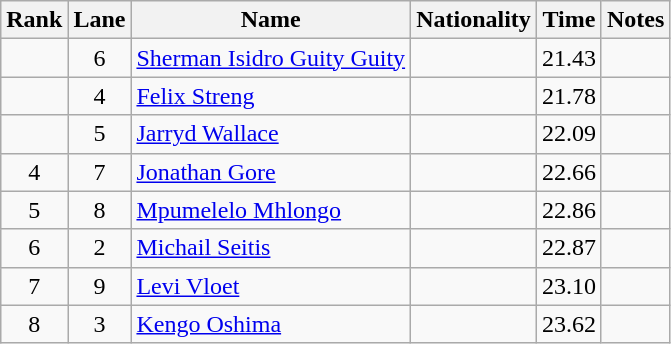<table class="wikitable sortable" style="text-align:center">
<tr>
<th>Rank</th>
<th>Lane</th>
<th>Name</th>
<th>Nationality</th>
<th>Time</th>
<th>Notes</th>
</tr>
<tr>
<td></td>
<td>6</td>
<td align="left"><a href='#'>Sherman Isidro Guity Guity</a></td>
<td align="left"></td>
<td>21.43</td>
<td></td>
</tr>
<tr>
<td></td>
<td>4</td>
<td align="left"><a href='#'>Felix Streng</a></td>
<td align="left"></td>
<td>21.78</td>
<td></td>
</tr>
<tr>
<td></td>
<td>5</td>
<td align="left"><a href='#'>Jarryd Wallace</a></td>
<td align="left"></td>
<td>22.09</td>
<td></td>
</tr>
<tr>
<td>4</td>
<td>7</td>
<td align="left"><a href='#'>Jonathan Gore</a></td>
<td align="left"></td>
<td>22.66</td>
<td></td>
</tr>
<tr>
<td>5</td>
<td>8</td>
<td align="left"><a href='#'>Mpumelelo Mhlongo</a></td>
<td align="left"></td>
<td>22.86</td>
<td></td>
</tr>
<tr>
<td>6</td>
<td>2</td>
<td align="left"><a href='#'>Michail Seitis</a></td>
<td align="left"></td>
<td>22.87</td>
<td></td>
</tr>
<tr>
<td>7</td>
<td>9</td>
<td align="left"><a href='#'>Levi Vloet</a></td>
<td align="left"></td>
<td>23.10</td>
<td></td>
</tr>
<tr>
<td>8</td>
<td>3</td>
<td align="left"><a href='#'>Kengo Oshima</a></td>
<td align="left"></td>
<td>23.62</td>
<td></td>
</tr>
</table>
